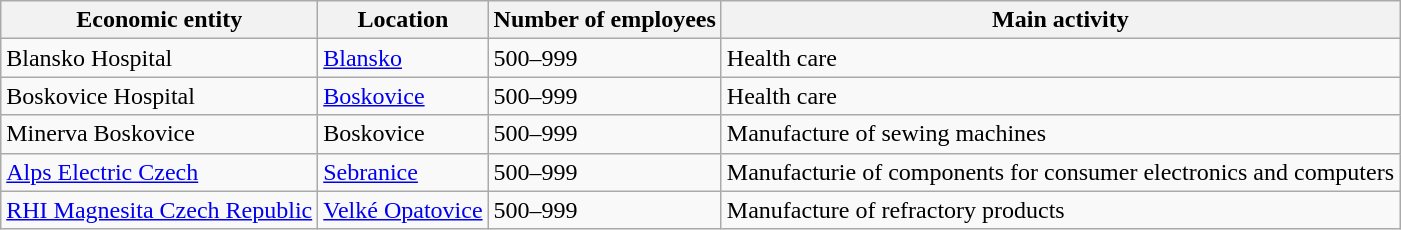<table class="wikitable sortable">
<tr>
<th>Economic entity</th>
<th>Location</th>
<th>Number of employees</th>
<th>Main activity</th>
</tr>
<tr>
<td>Blansko Hospital</td>
<td><a href='#'>Blansko</a></td>
<td>500–999</td>
<td>Health care</td>
</tr>
<tr>
<td>Boskovice Hospital</td>
<td><a href='#'>Boskovice</a></td>
<td>500–999</td>
<td>Health care</td>
</tr>
<tr>
<td>Minerva Boskovice</td>
<td>Boskovice</td>
<td>500–999</td>
<td>Manufacture of sewing machines</td>
</tr>
<tr>
<td><a href='#'>Alps Electric Czech</a></td>
<td><a href='#'>Sebranice</a></td>
<td>500–999</td>
<td>Manufacturie of components for consumer electronics and computers</td>
</tr>
<tr>
<td><a href='#'>RHI Magnesita Czech Republic</a></td>
<td><a href='#'>Velké Opatovice</a></td>
<td>500–999</td>
<td>Manufacture of refractory products</td>
</tr>
</table>
